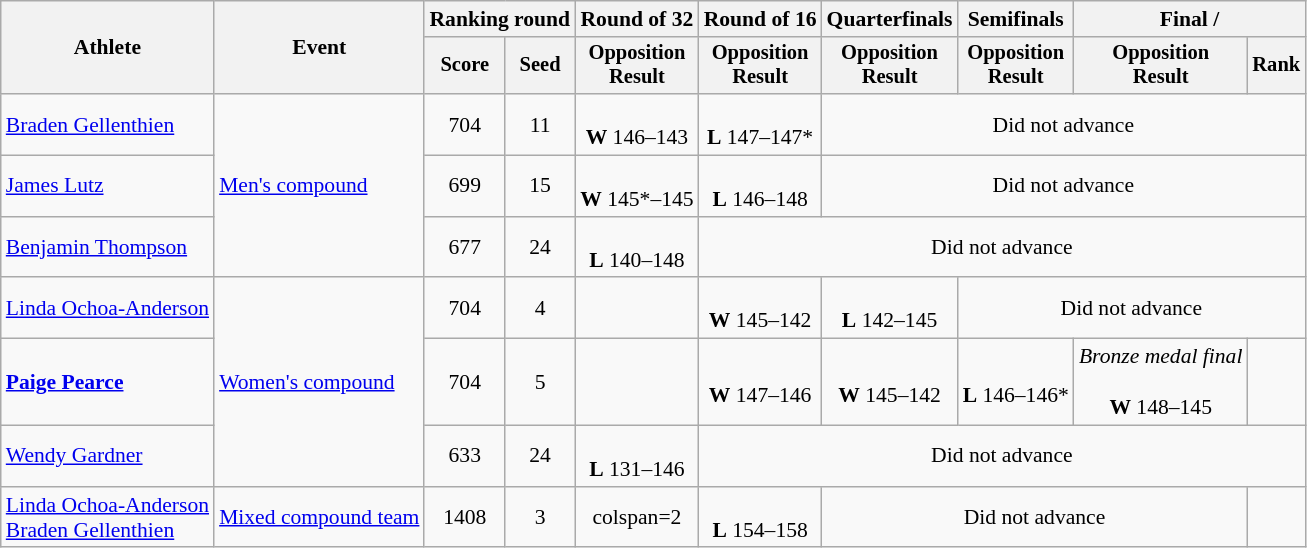<table class=wikitable style=font-size:90%;text-align:center>
<tr>
<th rowspan=2>Athlete</th>
<th rowspan=2>Event</th>
<th colspan=2>Ranking round</th>
<th>Round of 32</th>
<th>Round of 16</th>
<th>Quarterfinals</th>
<th>Semifinals</th>
<th colspan=2>Final / </th>
</tr>
<tr style=font-size:95%>
<th>Score</th>
<th>Seed</th>
<th>Opposition<br>Result</th>
<th>Opposition<br>Result</th>
<th>Opposition<br>Result</th>
<th>Opposition<br>Result</th>
<th>Opposition<br>Result</th>
<th>Rank</th>
</tr>
<tr>
<td align=left><a href='#'>Braden Gellenthien</a></td>
<td align=left rowspan=3><a href='#'>Men's compound</a></td>
<td>704</td>
<td>11</td>
<td><br><strong>W</strong> 146–143</td>
<td><br><strong>L</strong> 147–147*</td>
<td colspan=4>Did not advance</td>
</tr>
<tr>
<td align=left><a href='#'>James Lutz</a></td>
<td>699</td>
<td>15</td>
<td><br><strong>W</strong> 145*–145</td>
<td><br><strong>L</strong> 146–148</td>
<td colspan=4>Did not advance</td>
</tr>
<tr>
<td align=left><a href='#'>Benjamin Thompson</a></td>
<td>677</td>
<td>24</td>
<td><br><strong>L</strong> 140–148</td>
<td colspan=5>Did not advance</td>
</tr>
<tr>
<td align=left><a href='#'>Linda Ochoa-Anderson</a></td>
<td align=left rowspan=3><a href='#'>Women's compound</a></td>
<td>704</td>
<td>4</td>
<td></td>
<td><br><strong>W</strong> 145–142</td>
<td><br><strong>L</strong> 142–145</td>
<td colspan=4>Did not advance</td>
</tr>
<tr>
<td align=left><strong><a href='#'>Paige Pearce</a></strong></td>
<td>704</td>
<td>5</td>
<td></td>
<td><br><strong>W</strong> 147–146</td>
<td><br><strong>W</strong> 145–142</td>
<td><br><strong>L</strong> 146–146*</td>
<td><em>Bronze medal final</em><br><br><strong>W</strong> 148–145</td>
<td></td>
</tr>
<tr>
<td align=left><a href='#'>Wendy Gardner</a></td>
<td>633</td>
<td>24</td>
<td><br><strong>L</strong> 131–146</td>
<td colspan=5>Did not advance</td>
</tr>
<tr>
<td align=left><a href='#'>Linda Ochoa-Anderson</a><br><a href='#'>Braden Gellenthien</a></td>
<td align=left><a href='#'>Mixed compound team</a></td>
<td>1408</td>
<td>3</td>
<td>colspan=2 </td>
<td><br><strong>L</strong> 154–158</td>
<td colspan=3>Did not advance</td>
</tr>
</table>
